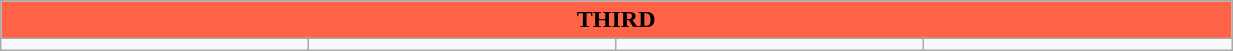<table class="wikitable collapsible collapsed" style="width:65%">
<tr>
<th colspan=6 ! style="color:black; background:tomato">THIRD</th>
</tr>
<tr>
<td></td>
<td></td>
<td></td>
<td></td>
</tr>
</table>
